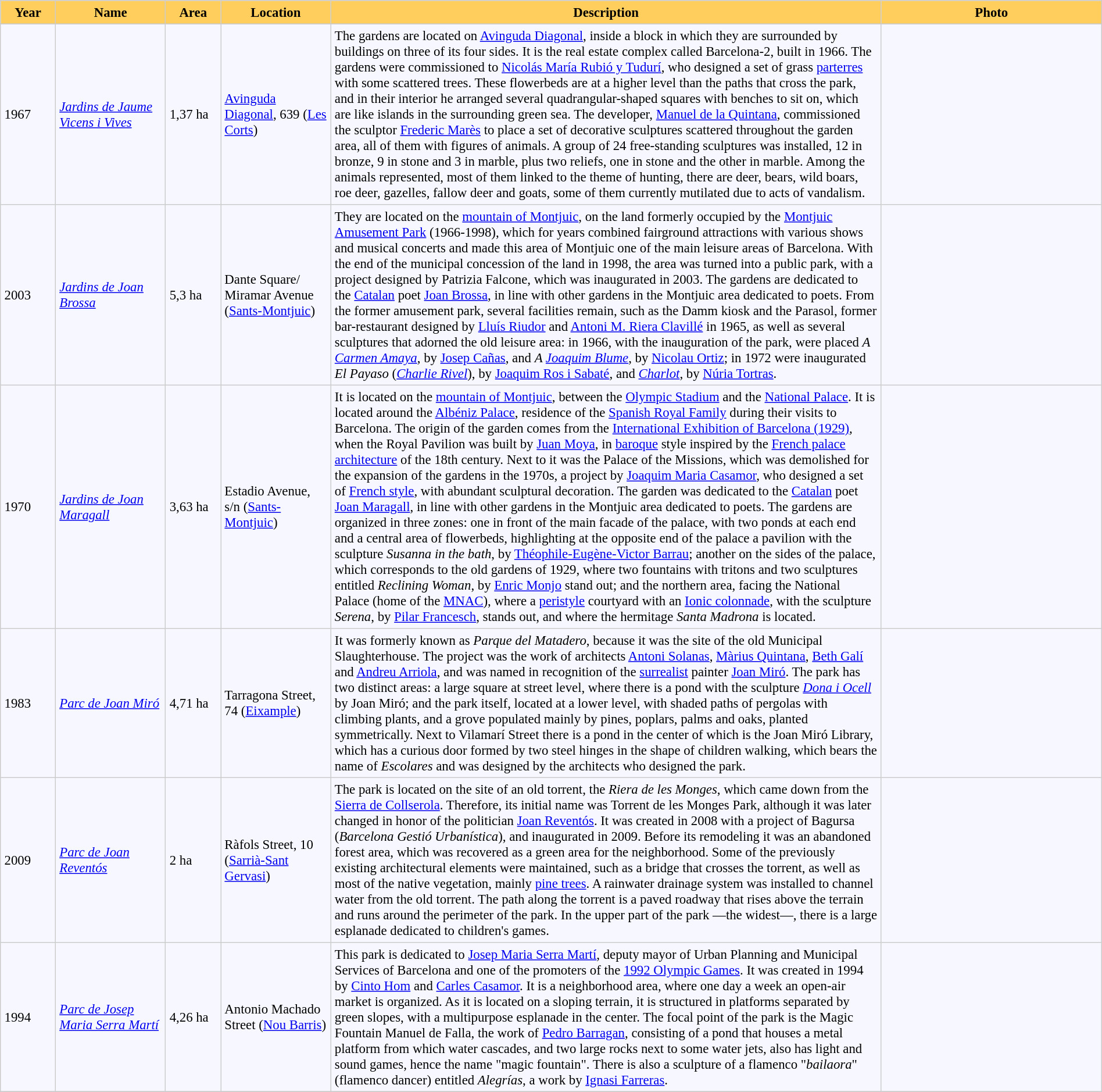<table bgcolor="#f7f8ff" cellpadding="4" cellspacing="0" border="1" style="font-size: 95%; border: #cccccc solid 1px; border-collapse: collapse;">
<tr>
<th width="5%" style="background:#ffce5d;">Year</th>
<th width="10%" style="background:#ffce5d;">Name</th>
<th width="5%" style="background:#ffce5d;">Area</th>
<th width="10%" style="background:#ffce5d;">Location</th>
<th width="50%" style="background:#ffce5d;">Description</th>
<th width="20%" style="background:#ffce5d;">Photo</th>
</tr>
<tr ---->
</tr>
<tr>
<td>1967</td>
<td><em><a href='#'>Jardins de Jaume Vicens i Vives</a></em></td>
<td>1,37 ha</td>
<td><a href='#'>Avinguda Diagonal</a>, 639 (<a href='#'>Les Corts</a>)</td>
<td>The gardens are located on <a href='#'>Avinguda Diagonal</a>, inside a block in which they are surrounded by buildings on three of its four sides. It is the real estate complex called Barcelona-2, built in 1966. The gardens were commissioned to <a href='#'>Nicolás María Rubió y Tudurí</a>, who designed a set of grass <a href='#'>parterres</a> with some scattered trees. These flowerbeds are at a higher level than the paths that cross the park, and in their interior he arranged several quadrangular-shaped squares with benches to sit on, which are like islands in the surrounding green sea. The developer, <a href='#'>Manuel de la Quintana</a>, commissioned the sculptor <a href='#'>Frederic Marès</a> to place a set of decorative sculptures scattered throughout the garden area, all of them with figures of animals. A group of 24 free-standing sculptures was installed, 12 in bronze, 9 in stone and 3 in marble, plus two reliefs, one in stone and the other in marble. Among the animals represented, most of them linked to the theme of hunting, there are deer, bears, wild boars, roe deer, gazelles, fallow deer and goats, some of them currently mutilated due to acts of vandalism.</td>
<td></td>
</tr>
<tr>
<td>2003</td>
<td><em><a href='#'>Jardins de Joan Brossa</a></em></td>
<td>5,3 ha</td>
<td>Dante Square/ Miramar Avenue (<a href='#'>Sants-Montjuic</a>)</td>
<td>They are located on the <a href='#'>mountain of Montjuic</a>, on the land formerly occupied by the <a href='#'>Montjuic Amusement Park</a> (1966-1998), which for years combined fairground attractions with various shows and musical concerts and made this area of Montjuic one of the main leisure areas of Barcelona. With the end of the municipal concession of the land in 1998, the area was turned into a public park, with a project designed by Patrizia Falcone, which was inaugurated in 2003. The gardens are dedicated to the <a href='#'>Catalan</a> poet <a href='#'>Joan Brossa</a>, in line with other gardens in the Montjuic area dedicated to poets. From the former amusement park, several facilities remain, such as the Damm kiosk and the Parasol, former bar-restaurant designed by <a href='#'>Lluís Riudor</a> and <a href='#'>Antoni M. Riera Clavillé</a> in 1965, as well as several sculptures that adorned the old leisure area: in 1966, with the inauguration of the park, were placed <em>A <a href='#'>Carmen Amaya</a></em>, by <a href='#'>Josep Cañas</a>, and <em>A <a href='#'>Joaquim Blume</a></em>, by <a href='#'>Nicolau Ortiz</a>; in 1972 were inaugurated <em>El Payaso</em> (<em><a href='#'>Charlie Rivel</a></em>), by <a href='#'>Joaquim Ros i Sabaté</a>, and <em><a href='#'>Charlot</a></em>, by <a href='#'>Núria Tortras</a>.</td>
<td></td>
</tr>
<tr>
<td>1970</td>
<td><em><a href='#'>Jardins de Joan Maragall</a></em></td>
<td>3,63 ha</td>
<td>Estadio Avenue, s/n (<a href='#'>Sants-Montjuic</a>)</td>
<td>It is located on the <a href='#'>mountain of Montjuic</a>, between the <a href='#'>Olympic Stadium</a> and the <a href='#'>National Palace</a>. It is located around the <a href='#'>Albéniz Palace</a>, residence of the <a href='#'>Spanish Royal Family</a> during their visits to Barcelona. The origin of the garden comes from the <a href='#'>International Exhibition of Barcelona (1929)</a>, when the Royal Pavilion was built by <a href='#'>Juan Moya</a>, in <a href='#'>baroque</a> style inspired by the <a href='#'>French palace architecture</a> of the 18th century. Next to it was the Palace of the Missions, which was demolished for the expansion of the gardens in the 1970s, a project by <a href='#'>Joaquim Maria Casamor</a>, who designed a set of <a href='#'>French style</a>, with abundant sculptural decoration. The garden was dedicated to the <a href='#'>Catalan</a> poet <a href='#'>Joan Maragall</a>, in line with other gardens in the Montjuic area dedicated to poets. The gardens are organized in three zones: one in front of the main facade of the palace, with two ponds at each end and a central area of flowerbeds, highlighting at the opposite end of the palace a pavilion with the sculpture <em>Susanna in the bath</em>, by <a href='#'>Théophile-Eugène-Victor Barrau</a>; another on the sides of the palace, which corresponds to the old gardens of 1929, where two fountains with tritons and two sculptures entitled <em>Reclining Woman</em>, by <a href='#'>Enric Monjo</a> stand out; and the northern area, facing the National Palace (home of the <a href='#'>MNAC</a>), where a <a href='#'>peristyle</a> courtyard with an <a href='#'>Ionic colonnade</a>, with the sculpture <em>Serena</em>, by <a href='#'>Pilar Francesch</a>, stands out, and where the hermitage <em>Santa Madrona</em> is located.</td>
<td></td>
</tr>
<tr>
<td>1983</td>
<td><em><a href='#'>Parc de Joan Miró</a></em></td>
<td>4,71 ha</td>
<td>Tarragona Street, 74 (<a href='#'>Eixample</a>)</td>
<td>It was formerly known as <em>Parque del Matadero</em>, because it was the site of the old Municipal Slaughterhouse. The project was the work of architects <a href='#'>Antoni Solanas</a>, <a href='#'>Màrius Quintana</a>, <a href='#'>Beth Galí</a> and <a href='#'>Andreu Arriola</a>, and was named in recognition of the <a href='#'>surrealist</a> painter <a href='#'>Joan Miró</a>. The park has two distinct areas: a large square at street level, where there is a pond with the sculpture <em><a href='#'>Dona i Ocell</a></em> by Joan Miró; and the park itself, located at a lower level, with shaded paths of pergolas with climbing plants, and a grove populated mainly by pines, poplars, palms and oaks, planted symmetrically. Next to Vilamarí Street there is a pond in the center of which is the Joan Miró Library, which has a curious door formed by two steel hinges in the shape of children walking, which bears the name of <em>Escolares</em> and was designed by the architects who designed the park.</td>
<td></td>
</tr>
<tr>
<td>2009</td>
<td><em><a href='#'>Parc de Joan Reventós</a></em></td>
<td>2 ha</td>
<td>Ràfols Street, 10 (<a href='#'>Sarrià-Sant Gervasi</a>)</td>
<td>The park is located on the site of an old torrent, the <em>Riera de les Monges</em>, which came down from the <a href='#'>Sierra de Collserola</a>. Therefore, its initial name was Torrent de les Monges Park, although it was later changed in honor of the politician <a href='#'>Joan Reventós</a>. It was created in 2008 with a project of Bagursa (<em>Barcelona Gestió Urbanística</em>), and inaugurated in 2009. Before its remodeling it was an abandoned forest area, which was recovered as a green area for the neighborhood. Some of the previously existing architectural elements were maintained, such as a bridge that crosses the torrent, as well as most of the native vegetation, mainly <a href='#'>pine trees</a>. A rainwater drainage system was installed to channel water from the old torrent. The path along the torrent is a paved roadway that rises above the terrain and runs around the perimeter of the park. In the upper part of the park —the widest—, there is a large esplanade dedicated to children's games.</td>
<td></td>
</tr>
<tr>
<td>1994</td>
<td><em><a href='#'>Parc de Josep Maria Serra Martí</a></em></td>
<td>4,26 ha</td>
<td>Antonio Machado Street (<a href='#'>Nou Barris</a>)</td>
<td>This park is dedicated to <a href='#'>Josep Maria Serra Martí</a>, deputy mayor of Urban Planning and Municipal Services of Barcelona and one of the promoters of the <a href='#'>1992 Olympic Games</a>. It was created in 1994 by <a href='#'>Cinto Hom</a> and <a href='#'>Carles Casamor</a>. It is a neighborhood area, where one day a week an open-air market is organized. As it is located on a sloping terrain, it is structured in platforms separated by green slopes, with a multipurpose esplanade in the center. The focal point of the park is the Magic Fountain Manuel de Falla, the work of <a href='#'>Pedro Barragan</a>, consisting of a pond that houses a metal platform from which water cascades, and two large rocks next to some water jets, also has light and sound games, hence the name "magic fountain". There is also a sculpture of a flamenco "<em>bailaora</em>" (flamenco dancer) entitled <em>Alegrías</em>, a work by <a href='#'>Ignasi Farreras</a>.</td>
<td></td>
</tr>
<tr>
</tr>
</table>
